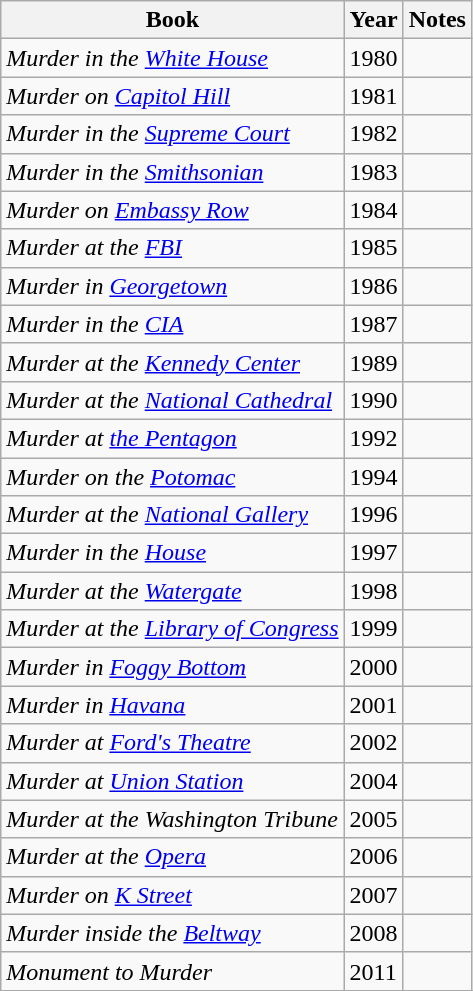<table class="wikitable">
<tr>
<th>Book</th>
<th>Year</th>
<th>Notes</th>
</tr>
<tr>
<td><em>Murder in the <a href='#'>White House</a></em></td>
<td>1980</td>
<td></td>
</tr>
<tr>
<td><em>Murder on <a href='#'>Capitol Hill</a></em></td>
<td>1981</td>
<td></td>
</tr>
<tr>
<td><em>Murder in the <a href='#'>Supreme Court</a></em></td>
<td>1982</td>
<td></td>
</tr>
<tr>
<td><em>Murder in the <a href='#'>Smithsonian</a></em></td>
<td>1983</td>
<td></td>
</tr>
<tr>
<td><em>Murder on <a href='#'>Embassy Row</a></em></td>
<td>1984</td>
<td></td>
</tr>
<tr>
<td><em>Murder at the <a href='#'>FBI</a></em></td>
<td>1985</td>
<td></td>
</tr>
<tr>
<td><em>Murder in <a href='#'>Georgetown</a></em></td>
<td>1986</td>
<td></td>
</tr>
<tr>
<td><em>Murder in the <a href='#'>CIA</a></em></td>
<td>1987</td>
<td></td>
</tr>
<tr>
<td><em>Murder at the <a href='#'>Kennedy Center</a></em></td>
<td>1989</td>
<td></td>
</tr>
<tr>
<td><em>Murder at the <a href='#'>National Cathedral</a></em></td>
<td>1990</td>
<td></td>
</tr>
<tr>
<td><em>Murder at <a href='#'>the Pentagon</a></em></td>
<td>1992</td>
<td></td>
</tr>
<tr>
<td><em>Murder on the <a href='#'>Potomac</a></em></td>
<td>1994</td>
<td></td>
</tr>
<tr>
<td><em>Murder at the <a href='#'>National Gallery</a></em></td>
<td>1996</td>
<td></td>
</tr>
<tr>
<td><em>Murder in the <a href='#'>House</a></em></td>
<td>1997</td>
<td></td>
</tr>
<tr>
<td><em>Murder at the <a href='#'>Watergate</a></em></td>
<td>1998</td>
<td></td>
</tr>
<tr>
<td><em>Murder at the <a href='#'>Library of Congress</a></em></td>
<td>1999</td>
<td></td>
</tr>
<tr>
<td><em>Murder in <a href='#'>Foggy Bottom</a></em></td>
<td>2000</td>
<td></td>
</tr>
<tr>
<td><em>Murder in <a href='#'>Havana</a></em></td>
<td>2001</td>
<td></td>
</tr>
<tr>
<td><em>Murder at <a href='#'>Ford's Theatre</a></em></td>
<td>2002</td>
<td></td>
</tr>
<tr>
<td><em>Murder at <a href='#'>Union Station</a></em></td>
<td>2004</td>
<td></td>
</tr>
<tr>
<td><em>Murder at the Washington Tribune</em></td>
<td>2005</td>
<td></td>
</tr>
<tr>
<td><em>Murder at the <a href='#'>Opera</a></em></td>
<td>2006</td>
<td></td>
</tr>
<tr>
<td><em>Murder on <a href='#'>K Street</a></em></td>
<td>2007</td>
<td></td>
</tr>
<tr>
<td><em>Murder inside the <a href='#'>Beltway</a></em></td>
<td>2008</td>
<td></td>
</tr>
<tr>
<td><em>Monument to Murder</em></td>
<td>2011</td>
<td></td>
</tr>
<tr>
</tr>
</table>
